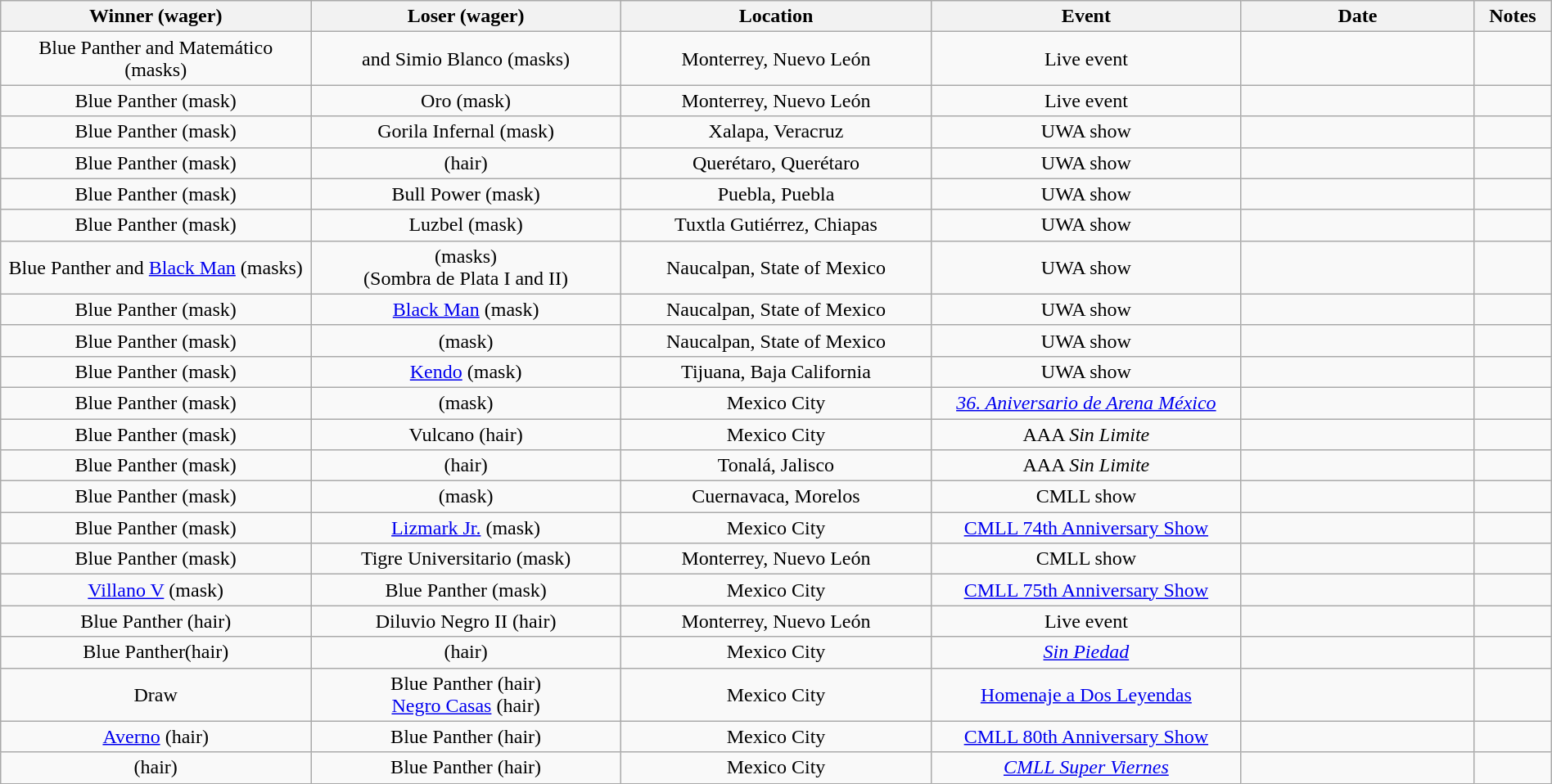<table class="wikitable sortable" width=100%  style="text-align: center">
<tr>
<th width=20% scope="col">Winner (wager)</th>
<th width=20% scope="col">Loser (wager)</th>
<th width=20% scope="col">Location</th>
<th width=20% scope="col">Event</th>
<th width=15% scope="col">Date</th>
<th class="unsortable" width=5% scope="col">Notes</th>
</tr>
<tr>
<td>Blue Panther and Matemático (masks)</td>
<td> and Simio Blanco (masks)</td>
<td>Monterrey, Nuevo León</td>
<td>Live event</td>
<td></td>
<td></td>
</tr>
<tr>
<td>Blue Panther (mask)</td>
<td>Oro (mask)</td>
<td>Monterrey, Nuevo León</td>
<td>Live event</td>
<td></td>
<td></td>
</tr>
<tr>
<td>Blue Panther (mask)</td>
<td>Gorila Infernal (mask)</td>
<td>Xalapa, Veracruz</td>
<td>UWA show</td>
<td></td>
<td></td>
</tr>
<tr>
<td>Blue Panther (mask)</td>
<td> (hair)</td>
<td>Querétaro, Querétaro</td>
<td>UWA show</td>
<td></td>
<td></td>
</tr>
<tr>
<td>Blue Panther (mask)</td>
<td>Bull Power (mask)</td>
<td>Puebla, Puebla</td>
<td>UWA show</td>
<td></td>
<td></td>
</tr>
<tr>
<td>Blue Panther  (mask)</td>
<td>Luzbel (mask)</td>
<td>Tuxtla Gutiérrez, Chiapas</td>
<td>UWA show</td>
<td></td>
<td></td>
</tr>
<tr>
<td>Blue Panther and <a href='#'>Black Man</a> (masks)</td>
<td><em></em> (masks)<br>(Sombra de Plata I and II)</td>
<td>Naucalpan, State of Mexico</td>
<td>UWA show</td>
<td></td>
<td></td>
</tr>
<tr>
<td>Blue Panther (mask)</td>
<td><a href='#'>Black Man</a> (mask)</td>
<td>Naucalpan, State of Mexico</td>
<td>UWA show</td>
<td></td>
<td></td>
</tr>
<tr>
<td>Blue Panther (mask)</td>
<td> (mask)</td>
<td>Naucalpan, State of Mexico</td>
<td>UWA show</td>
<td></td>
<td></td>
</tr>
<tr>
<td>Blue Panther (mask)</td>
<td><a href='#'>Kendo</a> (mask)</td>
<td>Tijuana, Baja California</td>
<td>UWA show</td>
<td></td>
<td></td>
</tr>
<tr>
<td>Blue Panther (mask)</td>
<td> (mask)</td>
<td>Mexico City</td>
<td><em><a href='#'>36. Aniversario de Arena México</a></em></td>
<td></td>
<td> </td>
</tr>
<tr>
<td>Blue Panther (mask)</td>
<td>Vulcano (hair)</td>
<td>Mexico City</td>
<td>AAA <em>Sin Limite</em></td>
<td></td>
<td></td>
</tr>
<tr>
<td>Blue Panther (mask)</td>
<td> (hair)</td>
<td>Tonalá, Jalisco</td>
<td>AAA <em>Sin Limite</em></td>
<td></td>
<td></td>
</tr>
<tr>
<td>Blue Panther (mask)</td>
<td> (mask)</td>
<td>Cuernavaca, Morelos</td>
<td>CMLL show</td>
<td></td>
<td></td>
</tr>
<tr>
<td>Blue Panther (mask)</td>
<td><a href='#'>Lizmark Jr.</a> (mask)</td>
<td>Mexico City</td>
<td><a href='#'>CMLL 74th Anniversary Show</a></td>
<td></td>
<td></td>
</tr>
<tr>
<td>Blue Panther (mask)</td>
<td>Tigre Universitario (mask)</td>
<td>Monterrey, Nuevo León</td>
<td>CMLL show</td>
<td></td>
<td></td>
</tr>
<tr>
<td><a href='#'>Villano V</a> (mask)</td>
<td>Blue Panther (mask)</td>
<td>Mexico City</td>
<td><a href='#'>CMLL 75th Anniversary Show</a></td>
<td></td>
<td></td>
</tr>
<tr>
<td>Blue Panther (hair)</td>
<td>Diluvio Negro II (hair)</td>
<td>Monterrey, Nuevo León</td>
<td>Live event</td>
<td></td>
<td></td>
</tr>
<tr>
<td>Blue Panther(hair)</td>
<td> (hair)</td>
<td>Mexico City</td>
<td><em><a href='#'>Sin Piedad</a></em></td>
<td></td>
<td></td>
</tr>
<tr>
<td>Draw</td>
<td>Blue Panther (hair)<br><a href='#'>Negro Casas</a> (hair)</td>
<td>Mexico City</td>
<td><a href='#'>Homenaje a Dos Leyendas</a></td>
<td></td>
<td></td>
</tr>
<tr>
<td><a href='#'>Averno</a> (hair)</td>
<td>Blue Panther (hair)</td>
<td>Mexico City</td>
<td><a href='#'>CMLL 80th Anniversary Show</a></td>
<td></td>
<td></td>
</tr>
<tr>
<td> (hair)</td>
<td>Blue Panther (hair)</td>
<td>Mexico City</td>
<td><em><a href='#'>CMLL Super Viernes</a></em></td>
<td></td>
<td></td>
</tr>
</table>
